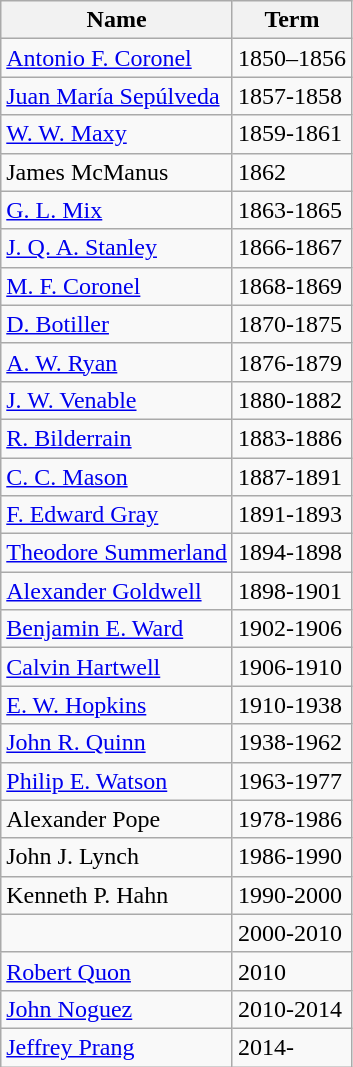<table class="wikitable">
<tr>
<th>Name</th>
<th>Term</th>
</tr>
<tr>
<td><a href='#'>Antonio F. Coronel</a></td>
<td>1850–1856</td>
</tr>
<tr>
<td><a href='#'>Juan María Sepúlveda</a></td>
<td>1857-1858</td>
</tr>
<tr>
<td><a href='#'>W. W. Maxy</a></td>
<td>1859-1861</td>
</tr>
<tr>
<td>James McManus</td>
<td>1862</td>
</tr>
<tr>
<td><a href='#'>G. L. Mix</a></td>
<td>1863-1865</td>
</tr>
<tr>
<td><a href='#'>J. Q. A. Stanley</a></td>
<td>1866-1867</td>
</tr>
<tr>
<td><a href='#'>M. F. Coronel</a></td>
<td>1868-1869</td>
</tr>
<tr>
<td><a href='#'>D. Botiller</a></td>
<td>1870-1875</td>
</tr>
<tr>
<td><a href='#'>A. W. Ryan</a></td>
<td>1876-1879</td>
</tr>
<tr>
<td><a href='#'>J. W. Venable</a></td>
<td>1880-1882</td>
</tr>
<tr>
<td><a href='#'>R. Bilderrain</a></td>
<td>1883-1886</td>
</tr>
<tr>
<td><a href='#'>C. C. Mason</a></td>
<td>1887-1891</td>
</tr>
<tr>
<td><a href='#'>F. Edward Gray</a></td>
<td>1891-1893</td>
</tr>
<tr>
<td><a href='#'>Theodore Summerland</a></td>
<td>1894-1898</td>
</tr>
<tr>
<td><a href='#'>Alexander Goldwell</a></td>
<td>1898-1901</td>
</tr>
<tr>
<td><a href='#'>Benjamin E. Ward</a></td>
<td>1902-1906</td>
</tr>
<tr>
<td><a href='#'>Calvin Hartwell</a></td>
<td>1906-1910</td>
</tr>
<tr>
<td><a href='#'>E. W. Hopkins</a></td>
<td>1910-1938</td>
</tr>
<tr>
<td><a href='#'>John R. Quinn</a></td>
<td>1938-1962</td>
</tr>
<tr>
<td><a href='#'>Philip E. Watson</a></td>
<td>1963-1977</td>
</tr>
<tr>
<td>Alexander Pope</td>
<td>1978-1986</td>
</tr>
<tr>
<td>John J. Lynch</td>
<td>1986-1990</td>
</tr>
<tr>
<td>Kenneth P. Hahn</td>
<td>1990-2000</td>
</tr>
<tr>
<td></td>
<td>2000-2010</td>
</tr>
<tr>
<td><a href='#'>Robert Quon</a></td>
<td>2010</td>
</tr>
<tr>
<td><a href='#'>John Noguez</a></td>
<td>2010-2014</td>
</tr>
<tr>
<td><a href='#'>Jeffrey Prang</a></td>
<td>2014-</td>
</tr>
</table>
